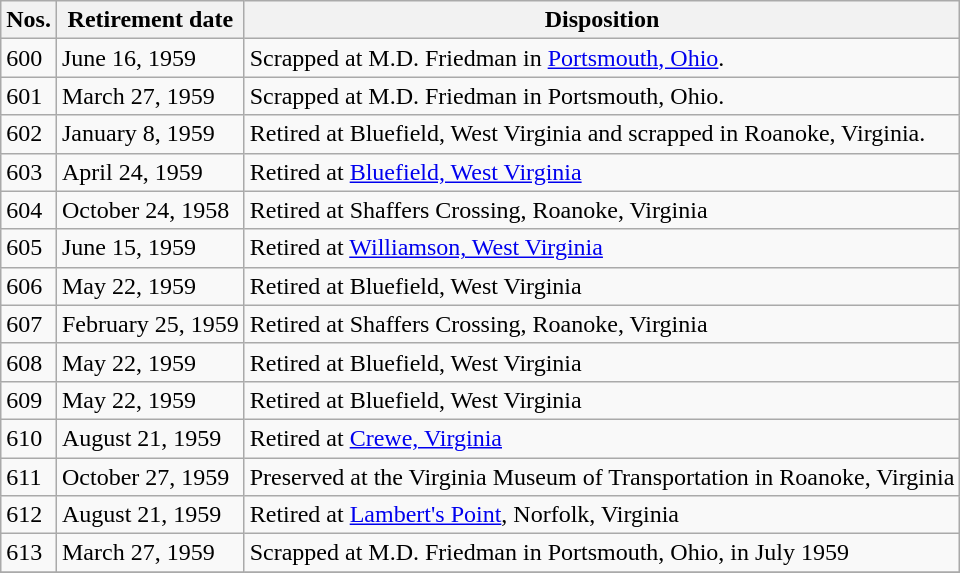<table class="wikitable sortable">
<tr>
<th>Nos.</th>
<th>Retirement date</th>
<th>Disposition</th>
</tr>
<tr>
<td>600</td>
<td>June 16, 1959</td>
<td>Scrapped at M.D. Friedman in <a href='#'>Portsmouth, Ohio</a>.</td>
</tr>
<tr>
<td>601</td>
<td>March 27, 1959</td>
<td>Scrapped at M.D. Friedman in Portsmouth, Ohio.</td>
</tr>
<tr>
<td>602</td>
<td>January 8, 1959</td>
<td>Retired at Bluefield, West Virginia and scrapped in Roanoke, Virginia.</td>
</tr>
<tr>
<td>603</td>
<td>April 24, 1959</td>
<td>Retired at <a href='#'>Bluefield, West Virginia</a></td>
</tr>
<tr>
<td>604</td>
<td>October 24, 1958</td>
<td>Retired at Shaffers Crossing, Roanoke, Virginia</td>
</tr>
<tr>
<td>605</td>
<td>June 15, 1959</td>
<td>Retired at <a href='#'>Williamson, West Virginia</a></td>
</tr>
<tr>
<td>606</td>
<td>May 22, 1959</td>
<td>Retired at Bluefield, West Virginia</td>
</tr>
<tr>
<td>607</td>
<td>February 25, 1959</td>
<td>Retired at Shaffers Crossing, Roanoke, Virginia</td>
</tr>
<tr>
<td>608</td>
<td>May 22, 1959</td>
<td>Retired at Bluefield, West Virginia</td>
</tr>
<tr>
<td>609</td>
<td>May 22, 1959</td>
<td>Retired at Bluefield, West Virginia</td>
</tr>
<tr>
<td>610</td>
<td>August 21, 1959</td>
<td>Retired at <a href='#'>Crewe, Virginia</a></td>
</tr>
<tr>
<td>611</td>
<td>October 27, 1959</td>
<td>Preserved at the Virginia Museum of Transportation in Roanoke, Virginia</td>
</tr>
<tr>
<td>612</td>
<td>August 21, 1959</td>
<td>Retired at <a href='#'>Lambert's Point</a>, Norfolk, Virginia</td>
</tr>
<tr>
<td>613</td>
<td>March 27, 1959</td>
<td>Scrapped at M.D. Friedman in Portsmouth, Ohio, in July 1959</td>
</tr>
<tr>
</tr>
</table>
